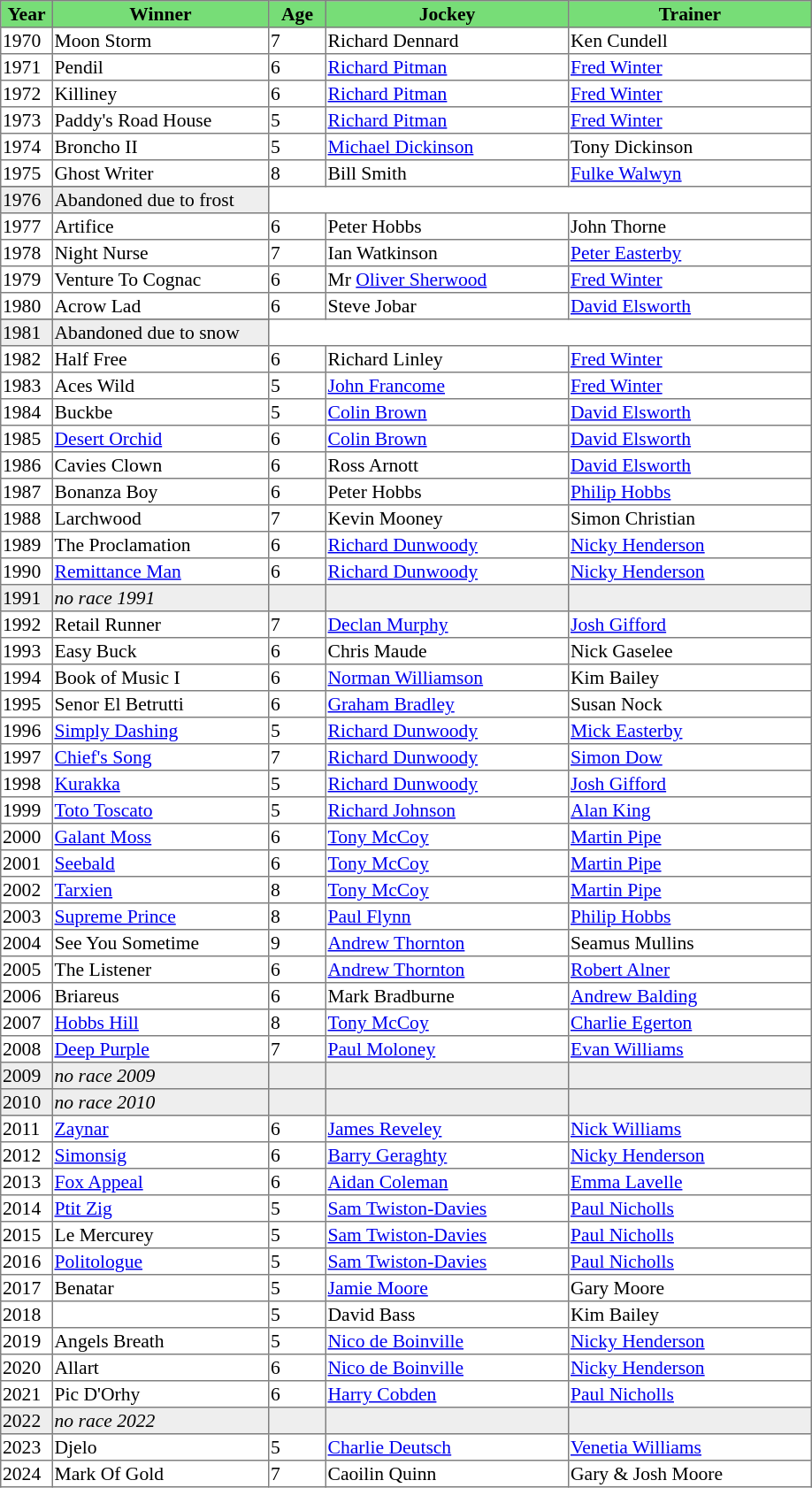<table class = "sortable" | border="1" style="border-collapse: collapse; font-size:90%">
<tr bgcolor="#77dd77" align="center">
<th style="width:36px"><strong>Year</strong><br></th>
<th style="width:160px"><strong>Winner</strong><br></th>
<th style="width:40px"><strong>Age</strong><br></th>
<th style="width:180px"><strong>Jockey</strong><br></th>
<th style="width:180px"><strong>Trainer</strong><br></th>
</tr>
<tr>
<td>1970</td>
<td>Moon Storm</td>
<td>7</td>
<td>Richard Dennard</td>
<td>Ken Cundell</td>
</tr>
<tr>
<td>1971</td>
<td>Pendil</td>
<td>6</td>
<td><a href='#'>Richard Pitman</a></td>
<td><a href='#'>Fred Winter</a></td>
</tr>
<tr>
<td>1972</td>
<td>Killiney</td>
<td>6</td>
<td><a href='#'>Richard Pitman</a></td>
<td><a href='#'>Fred Winter</a></td>
</tr>
<tr>
<td>1973</td>
<td>Paddy's Road House</td>
<td>5</td>
<td><a href='#'>Richard Pitman</a></td>
<td><a href='#'>Fred Winter</a></td>
</tr>
<tr>
<td>1974</td>
<td>Broncho II</td>
<td>5</td>
<td><a href='#'>Michael Dickinson</a></td>
<td>Tony Dickinson</td>
</tr>
<tr>
<td>1975</td>
<td>Ghost Writer</td>
<td>8</td>
<td>Bill Smith</td>
<td><a href='#'>Fulke Walwyn</a></td>
</tr>
<tr>
</tr>
<tr bgcolor="#eeeeee">
<td>1976<td>Abandoned due to frost</td></td>
</tr>
<tr>
<td>1977</td>
<td>Artifice</td>
<td>6</td>
<td>Peter Hobbs</td>
<td>John Thorne</td>
</tr>
<tr>
<td>1978</td>
<td>Night Nurse</td>
<td>7</td>
<td>Ian Watkinson</td>
<td><a href='#'>Peter Easterby</a></td>
</tr>
<tr>
<td>1979</td>
<td>Venture To Cognac</td>
<td>6</td>
<td>Mr <a href='#'>Oliver Sherwood</a></td>
<td><a href='#'>Fred Winter</a></td>
</tr>
<tr>
<td>1980</td>
<td>Acrow Lad</td>
<td>6</td>
<td>Steve Jobar</td>
<td><a href='#'>David Elsworth</a></td>
</tr>
<tr>
</tr>
<tr bgcolor="#eeeeee">
<td>1981<td>Abandoned due to snow</td></td>
</tr>
<tr>
<td>1982</td>
<td>Half Free</td>
<td>6</td>
<td>Richard Linley</td>
<td><a href='#'>Fred Winter</a></td>
</tr>
<tr>
<td>1983</td>
<td>Aces Wild</td>
<td>5</td>
<td><a href='#'>John Francome</a></td>
<td><a href='#'>Fred Winter</a></td>
</tr>
<tr>
<td>1984</td>
<td>Buckbe</td>
<td>5</td>
<td><a href='#'>Colin Brown</a></td>
<td><a href='#'>David Elsworth</a></td>
</tr>
<tr>
<td>1985</td>
<td><a href='#'>Desert Orchid</a></td>
<td>6</td>
<td><a href='#'>Colin Brown</a></td>
<td><a href='#'>David Elsworth</a></td>
</tr>
<tr>
<td>1986</td>
<td>Cavies Clown</td>
<td>6</td>
<td>Ross Arnott</td>
<td><a href='#'>David Elsworth</a></td>
</tr>
<tr>
<td>1987</td>
<td>Bonanza Boy</td>
<td>6</td>
<td>Peter Hobbs</td>
<td><a href='#'>Philip Hobbs</a></td>
</tr>
<tr>
<td>1988</td>
<td>Larchwood</td>
<td>7</td>
<td>Kevin Mooney</td>
<td>Simon Christian</td>
</tr>
<tr>
<td>1989</td>
<td>The Proclamation</td>
<td>6</td>
<td><a href='#'>Richard Dunwoody</a></td>
<td><a href='#'>Nicky Henderson</a></td>
</tr>
<tr>
<td>1990</td>
<td><a href='#'>Remittance Man</a></td>
<td>6</td>
<td><a href='#'>Richard Dunwoody</a></td>
<td><a href='#'>Nicky Henderson</a></td>
</tr>
<tr bgcolor="#eeeeee">
<td><span>1991</span></td>
<td><em>no race 1991</em> </td>
<td></td>
<td></td>
<td></td>
</tr>
<tr>
<td>1992</td>
<td>Retail Runner</td>
<td>7</td>
<td><a href='#'>Declan Murphy</a></td>
<td><a href='#'>Josh Gifford</a></td>
</tr>
<tr>
<td>1993</td>
<td>Easy Buck</td>
<td>6</td>
<td>Chris Maude</td>
<td>Nick Gaselee</td>
</tr>
<tr>
<td>1994</td>
<td>Book of Music I</td>
<td>6</td>
<td><a href='#'>Norman Williamson</a></td>
<td>Kim Bailey</td>
</tr>
<tr>
<td>1995</td>
<td>Senor El Betrutti</td>
<td>6</td>
<td><a href='#'>Graham Bradley</a></td>
<td>Susan Nock</td>
</tr>
<tr>
<td>1996</td>
<td><a href='#'>Simply Dashing</a></td>
<td>5</td>
<td><a href='#'>Richard Dunwoody</a></td>
<td><a href='#'>Mick Easterby</a></td>
</tr>
<tr>
<td>1997</td>
<td><a href='#'>Chief's Song</a></td>
<td>7</td>
<td><a href='#'>Richard Dunwoody</a></td>
<td><a href='#'>Simon Dow</a></td>
</tr>
<tr>
<td>1998</td>
<td><a href='#'>Kurakka</a></td>
<td>5</td>
<td><a href='#'>Richard Dunwoody</a></td>
<td><a href='#'>Josh Gifford</a></td>
</tr>
<tr>
<td>1999</td>
<td><a href='#'>Toto Toscato</a></td>
<td>5</td>
<td><a href='#'>Richard Johnson</a></td>
<td><a href='#'>Alan King</a></td>
</tr>
<tr>
<td>2000</td>
<td><a href='#'>Galant Moss</a></td>
<td>6</td>
<td><a href='#'>Tony McCoy</a></td>
<td><a href='#'>Martin Pipe</a></td>
</tr>
<tr>
<td>2001</td>
<td><a href='#'>Seebald</a></td>
<td>6</td>
<td><a href='#'>Tony McCoy</a></td>
<td><a href='#'>Martin Pipe</a></td>
</tr>
<tr>
<td>2002</td>
<td><a href='#'>Tarxien</a></td>
<td>8</td>
<td><a href='#'>Tony McCoy</a></td>
<td><a href='#'>Martin Pipe</a></td>
</tr>
<tr>
<td>2003</td>
<td><a href='#'>Supreme Prince</a></td>
<td>8</td>
<td><a href='#'>Paul Flynn</a></td>
<td><a href='#'>Philip Hobbs</a></td>
</tr>
<tr>
<td>2004</td>
<td>See You Sometime</td>
<td>9</td>
<td><a href='#'>Andrew Thornton</a></td>
<td>Seamus Mullins</td>
</tr>
<tr>
<td>2005</td>
<td>The Listener</td>
<td>6</td>
<td><a href='#'>Andrew Thornton</a></td>
<td><a href='#'>Robert Alner</a></td>
</tr>
<tr>
<td>2006</td>
<td>Briareus</td>
<td>6</td>
<td>Mark Bradburne</td>
<td><a href='#'>Andrew Balding</a></td>
</tr>
<tr>
<td>2007</td>
<td><a href='#'>Hobbs Hill</a></td>
<td>8</td>
<td><a href='#'>Tony McCoy</a></td>
<td><a href='#'>Charlie Egerton</a></td>
</tr>
<tr>
<td>2008</td>
<td><a href='#'>Deep Purple</a></td>
<td>7</td>
<td><a href='#'>Paul Moloney</a></td>
<td><a href='#'>Evan Williams</a></td>
</tr>
<tr bgcolor="#eeeeee">
<td><span>2009</span></td>
<td><em>no race 2009</em> </td>
<td></td>
<td></td>
<td></td>
</tr>
<tr bgcolor="#eeeeee">
<td><span>2010</span></td>
<td><em>no race 2010</em> </td>
<td></td>
<td></td>
<td></td>
</tr>
<tr>
<td>2011</td>
<td><a href='#'>Zaynar</a></td>
<td>6</td>
<td><a href='#'>James Reveley</a></td>
<td><a href='#'>Nick Williams</a></td>
</tr>
<tr>
<td>2012</td>
<td><a href='#'>Simonsig</a></td>
<td>6</td>
<td><a href='#'>Barry Geraghty</a></td>
<td><a href='#'>Nicky Henderson</a></td>
</tr>
<tr>
<td>2013</td>
<td><a href='#'>Fox Appeal</a></td>
<td>6</td>
<td><a href='#'>Aidan Coleman</a></td>
<td><a href='#'>Emma Lavelle</a></td>
</tr>
<tr>
<td>2014</td>
<td><a href='#'>Ptit Zig</a></td>
<td>5</td>
<td><a href='#'>Sam Twiston-Davies</a></td>
<td><a href='#'>Paul Nicholls</a></td>
</tr>
<tr>
<td>2015</td>
<td>Le Mercurey</td>
<td>5</td>
<td><a href='#'>Sam Twiston-Davies</a></td>
<td><a href='#'>Paul Nicholls</a></td>
</tr>
<tr>
<td>2016</td>
<td><a href='#'>Politologue</a></td>
<td>5</td>
<td><a href='#'>Sam Twiston-Davies</a></td>
<td><a href='#'>Paul Nicholls</a></td>
</tr>
<tr>
<td>2017</td>
<td>Benatar</td>
<td>5</td>
<td><a href='#'>Jamie Moore</a></td>
<td>Gary Moore</td>
</tr>
<tr>
<td>2018</td>
<td></td>
<td>5</td>
<td>David Bass</td>
<td>Kim Bailey</td>
</tr>
<tr>
<td>2019</td>
<td>Angels Breath</td>
<td>5</td>
<td><a href='#'>Nico de Boinville</a></td>
<td><a href='#'>Nicky Henderson</a></td>
</tr>
<tr>
<td>2020</td>
<td>Allart</td>
<td>6</td>
<td><a href='#'>Nico de Boinville</a></td>
<td><a href='#'>Nicky Henderson</a></td>
</tr>
<tr>
<td>2021</td>
<td>Pic D'Orhy</td>
<td>6</td>
<td><a href='#'>Harry Cobden</a></td>
<td><a href='#'>Paul Nicholls</a></td>
</tr>
<tr bgcolor="#eeeeee">
<td><span>2022</span></td>
<td><em>no race 2022</em> </td>
<td></td>
<td></td>
<td></td>
</tr>
<tr>
<td>2023</td>
<td>Djelo</td>
<td>5</td>
<td><a href='#'>Charlie Deutsch</a></td>
<td><a href='#'>Venetia Williams</a></td>
</tr>
<tr>
<td>2024</td>
<td>Mark Of Gold</td>
<td>7</td>
<td>Caoilin Quinn</td>
<td>Gary & Josh Moore</td>
</tr>
</table>
